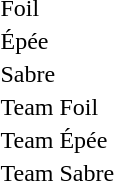<table>
<tr>
<td>Foil</td>
<td></td>
<td></td>
<td><br></td>
</tr>
<tr>
<td>Épée</td>
<td></td>
<td></td>
<td><br></td>
</tr>
<tr>
<td>Sabre</td>
<td></td>
<td></td>
<td><br></td>
</tr>
<tr>
<td>Team Foil</td>
<td></td>
<td></td>
<td></td>
</tr>
<tr>
<td>Team Épée</td>
<td></td>
<td></td>
<td></td>
</tr>
<tr>
<td>Team Sabre</td>
<td></td>
<td></td>
<td></td>
</tr>
</table>
